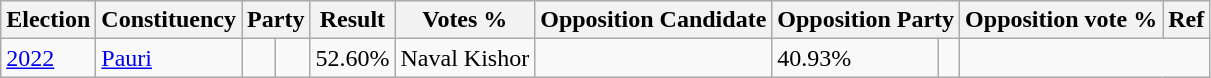<table class="wikitable sortable">
<tr>
<th>Election</th>
<th>Constituency</th>
<th colspan="2">Party</th>
<th>Result</th>
<th>Votes %</th>
<th>Opposition Candidate</th>
<th colspan="2">Opposition Party</th>
<th>Opposition vote %</th>
<th>Ref</th>
</tr>
<tr>
<td><a href='#'>2022</a></td>
<td><a href='#'>Pauri</a></td>
<td></td>
<td></td>
<td>52.60%</td>
<td>Naval Kishor</td>
<td></td>
<td>40.93%</td>
<td></td>
</tr>
</table>
